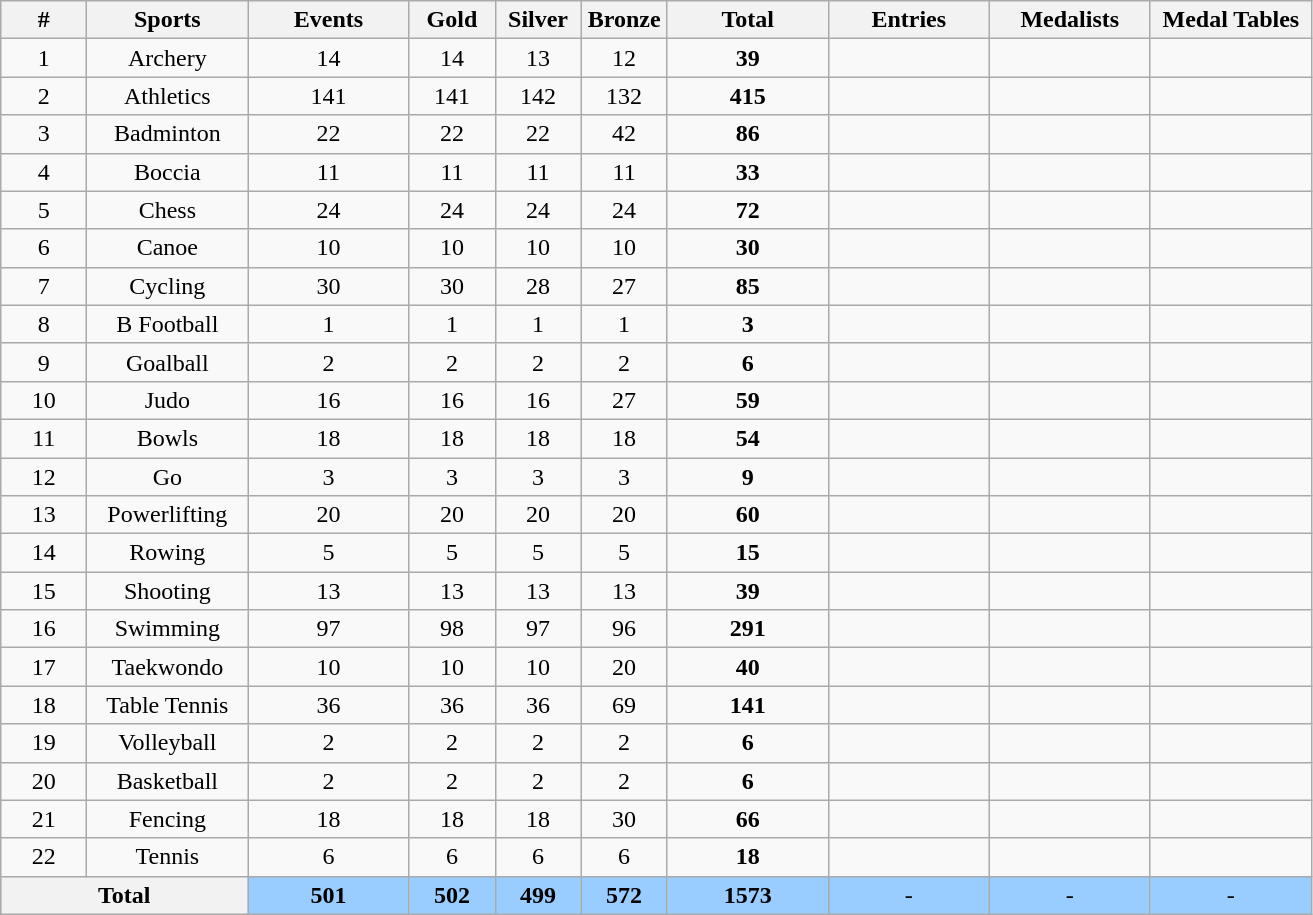<table class="wikitable sortable" style="font-size:100%">
<tr>
<th width=50>#</th>
<th width=100>Sports</th>
<th width=100>Events</th>
<th width=50>Gold</th>
<th width=50>Silver</th>
<th width=50>Bronze</th>
<th width=100>Total</th>
<th width=100>Entries</th>
<th width=100>Medalists</th>
<th width=100>Medal Tables</th>
</tr>
<tr>
<td align=center>1</td>
<td align=center>Archery</td>
<td align=center>14</td>
<td align=center>14</td>
<td align=center>13</td>
<td align=center>12</td>
<td align=center><strong>39</strong></td>
<td align=center></td>
<td align="center"></td>
<td align="center"></td>
</tr>
<tr>
<td align=center>2</td>
<td align=center>Athletics</td>
<td align=center>141</td>
<td align=center>141</td>
<td align=center>142</td>
<td align=center>132</td>
<td align=center><strong>415</strong></td>
<td align=center></td>
<td align="center"></td>
<td align="center"></td>
</tr>
<tr>
<td align=center>3</td>
<td align=center>Badminton</td>
<td align=center>22</td>
<td align=center>22</td>
<td align=center>22</td>
<td align=center>42</td>
<td align=center><strong>86</strong></td>
<td align=center></td>
<td align="center"></td>
<td align="center"></td>
</tr>
<tr>
<td align=center>4</td>
<td align=center>Boccia</td>
<td align=center>11</td>
<td align=center>11</td>
<td align=center>11</td>
<td align=center>11</td>
<td align=center><strong>33</strong></td>
<td align=center></td>
<td align="center"></td>
<td align="center"></td>
</tr>
<tr>
<td align=center>5</td>
<td align=center>Chess</td>
<td align=center>24</td>
<td align=center>24</td>
<td align=center>24</td>
<td align=center>24</td>
<td align=center><strong>72</strong></td>
<td align=center></td>
<td align=center></td>
<td align="center"></td>
</tr>
<tr>
<td align=center>6</td>
<td align=center>Canoe</td>
<td align=center>10</td>
<td align=center>10</td>
<td align=center>10</td>
<td align=center>10</td>
<td align=center><strong>30</strong></td>
<td align=center></td>
<td align="center"></td>
<td align="center"></td>
</tr>
<tr>
<td align=center>7</td>
<td align=center>Cycling</td>
<td align=center>30</td>
<td align=center>30</td>
<td align=center>28</td>
<td align=center>27</td>
<td align=center><strong>85</strong></td>
<td align=center></td>
<td align="center"></td>
<td align="center"></td>
</tr>
<tr>
<td align=center>8</td>
<td align=center>B Football</td>
<td align=center>1</td>
<td align=center>1</td>
<td align=center>1</td>
<td align=center>1</td>
<td align=center><strong>3</strong></td>
<td align=center></td>
<td align="center"></td>
<td align="center"></td>
</tr>
<tr>
<td align=center>9</td>
<td align=center>Goalball</td>
<td align=center>2</td>
<td align=center>2</td>
<td align=center>2</td>
<td align=center>2</td>
<td align=center><strong>6</strong></td>
<td align=center></td>
<td align=center></td>
<td align="center"></td>
</tr>
<tr>
<td align=center>10</td>
<td align=center>Judo</td>
<td align=center>16</td>
<td align=center>16</td>
<td align=center>16</td>
<td align=center>27</td>
<td align=center><strong>59</strong></td>
<td align=center></td>
<td align="center"></td>
<td align="center"></td>
</tr>
<tr>
<td align=center>11</td>
<td align=center>Bowls</td>
<td align=center>18</td>
<td align=center>18</td>
<td align=center>18</td>
<td align=center>18</td>
<td align=center><strong>54</strong></td>
<td align=center></td>
<td align="center"></td>
<td align="center"></td>
</tr>
<tr>
<td align=center>12</td>
<td align=center>Go</td>
<td align=center>3</td>
<td align=center>3</td>
<td align=center>3</td>
<td align=center>3</td>
<td align=center><strong>9</strong></td>
<td align=center></td>
<td align="center"></td>
<td align="center"></td>
</tr>
<tr>
<td align=center>13</td>
<td align=center>Powerlifting</td>
<td align=center>20</td>
<td align=center>20</td>
<td align=center>20</td>
<td align=center>20</td>
<td align=center><strong>60</strong></td>
<td align=center></td>
<td align="center"></td>
<td align="center"></td>
</tr>
<tr>
<td align=center>14</td>
<td align=center>Rowing</td>
<td align=center>5</td>
<td align=center>5</td>
<td align=center>5</td>
<td align=center>5</td>
<td align=center><strong>15</strong></td>
<td align=center></td>
<td align="center"></td>
<td align="center"></td>
</tr>
<tr>
<td align=center>15</td>
<td align=center>Shooting</td>
<td align=center>13</td>
<td align=center>13</td>
<td align=center>13</td>
<td align=center>13</td>
<td align=center><strong>39</strong></td>
<td align=center></td>
<td align="center"></td>
<td align="center"></td>
</tr>
<tr>
<td align=center>16</td>
<td align=center>Swimming</td>
<td align=center>97</td>
<td align=center>98</td>
<td align=center>97</td>
<td align=center>96</td>
<td align=center><strong>291</strong></td>
<td align=center></td>
<td align="center"></td>
<td align="center"></td>
</tr>
<tr>
<td align=center>17</td>
<td align=center>Taekwondo</td>
<td align=center>10</td>
<td align=center>10</td>
<td align=center>10</td>
<td align=center>20</td>
<td align=center><strong>40</strong></td>
<td align=center></td>
<td align="center"></td>
<td align="center"></td>
</tr>
<tr>
<td align=center>18</td>
<td align=center>Table Tennis</td>
<td align=center>36</td>
<td align=center>36</td>
<td align=center>36</td>
<td align=center>69</td>
<td align=center><strong>141</strong></td>
<td align=center></td>
<td align="center"></td>
<td align="center"></td>
</tr>
<tr>
<td align=center>19</td>
<td align=center>Volleyball</td>
<td align=center>2</td>
<td align=center>2</td>
<td align=center>2</td>
<td align=center>2</td>
<td align=center><strong>6</strong></td>
<td align=center></td>
<td align=center></td>
<td align="center"></td>
</tr>
<tr>
<td align=center>20</td>
<td align=center>Basketball</td>
<td align=center>2</td>
<td align=center>2</td>
<td align=center>2</td>
<td align=center>2</td>
<td align=center><strong>6</strong></td>
<td align=center></td>
<td align="center"></td>
<td align="center"></td>
</tr>
<tr>
<td align=center>21</td>
<td align=center>Fencing</td>
<td align=center>18</td>
<td align=center>18</td>
<td align=center>18</td>
<td align=center>30</td>
<td align=center><strong>66</strong></td>
<td align=center></td>
<td align="center"></td>
<td align="center"></td>
</tr>
<tr>
<td align=center>22</td>
<td align=center>Tennis</td>
<td align=center>6</td>
<td align=center>6</td>
<td align=center>6</td>
<td align=center>6</td>
<td align=center><strong>18</strong></td>
<td align=center></td>
<td align="center"></td>
<td align="center"></td>
</tr>
<tr style="background:#9acdff;">
<th colspan=2>Total</th>
<td align=center><strong>501</strong></td>
<td align=center><strong>502</strong></td>
<td align=center><strong>499</strong></td>
<td align=center><strong>572</strong></td>
<td align=center><strong>1573</strong></td>
<td align=center>-</td>
<td align=center>-</td>
<td align=center>-</td>
</tr>
</table>
